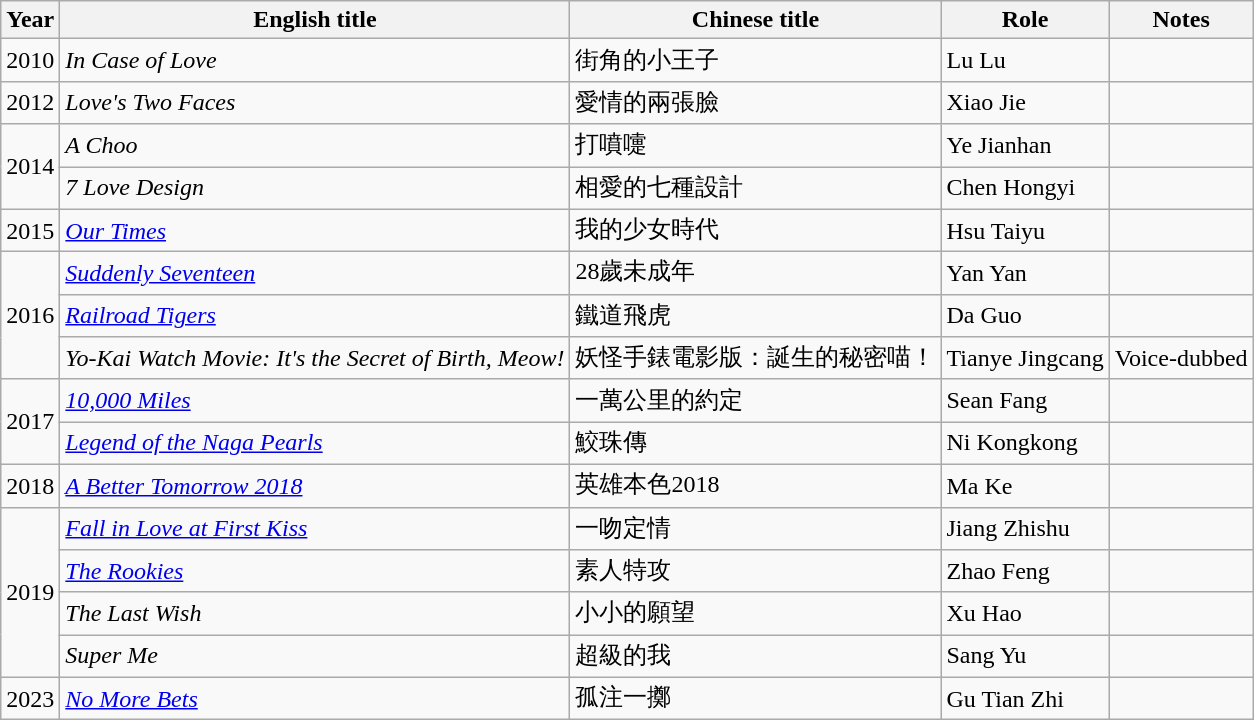<table class="wikitable sortable">
<tr>
<th>Year</th>
<th>English title</th>
<th>Chinese title</th>
<th>Role</th>
<th>Notes</th>
</tr>
<tr>
<td>2010</td>
<td><em>In Case of Love</em></td>
<td>街角的小王子</td>
<td>Lu Lu</td>
<td></td>
</tr>
<tr>
<td>2012</td>
<td><em>Love's Two Faces</em></td>
<td>愛情的兩張臉</td>
<td>Xiao Jie</td>
<td></td>
</tr>
<tr>
<td rowspan="2">2014</td>
<td><em>A Choo</em></td>
<td>打噴嚏</td>
<td>Ye Jianhan</td>
<td></td>
</tr>
<tr>
<td><em>7 Love Design</em></td>
<td>相愛的七種設計</td>
<td>Chen Hongyi</td>
<td></td>
</tr>
<tr>
<td>2015</td>
<td><em><a href='#'>Our Times</a></em></td>
<td>我的少女時代</td>
<td>Hsu Taiyu</td>
<td></td>
</tr>
<tr>
<td rowspan="3">2016</td>
<td><em><a href='#'>Suddenly Seventeen</a></em></td>
<td>28歲未成年</td>
<td>Yan Yan</td>
<td></td>
</tr>
<tr>
<td><em><a href='#'>Railroad Tigers</a></em></td>
<td>鐵道飛虎</td>
<td>Da Guo</td>
<td></td>
</tr>
<tr>
<td><em>Yo-Kai Watch Movie: It's the Secret of Birth, Meow!</em></td>
<td>妖怪手錶電影版：誕生的秘密喵！</td>
<td>Tianye Jingcang</td>
<td>Voice-dubbed</td>
</tr>
<tr>
<td rowspan="2">2017</td>
<td><em><a href='#'>10,000 Miles</a></em></td>
<td>一萬公里的約定</td>
<td>Sean Fang</td>
<td></td>
</tr>
<tr>
<td><em><a href='#'>Legend of the Naga Pearls</a></em></td>
<td>鮫珠傳</td>
<td>Ni Kongkong</td>
<td></td>
</tr>
<tr>
<td>2018</td>
<td><em><a href='#'>A Better Tomorrow 2018</a></em></td>
<td>英雄本色2018</td>
<td>Ma Ke</td>
<td></td>
</tr>
<tr>
<td rowspan="4">2019</td>
<td><em><a href='#'>Fall in Love at First Kiss</a></em></td>
<td>一吻定情</td>
<td>Jiang Zhishu</td>
<td></td>
</tr>
<tr>
<td><em><a href='#'>The Rookies</a></em></td>
<td>素人特攻</td>
<td>Zhao Feng</td>
<td></td>
</tr>
<tr>
<td><em>The Last Wish</em></td>
<td>小小的願望</td>
<td>Xu Hao</td>
<td></td>
</tr>
<tr>
<td><em>Super Me</em></td>
<td>超級的我</td>
<td>Sang Yu</td>
<td></td>
</tr>
<tr>
<td>2023</td>
<td><em><a href='#'>No More Bets</a></em></td>
<td>孤注一擲</td>
<td>Gu Tian Zhi</td>
<td></td>
</tr>
</table>
